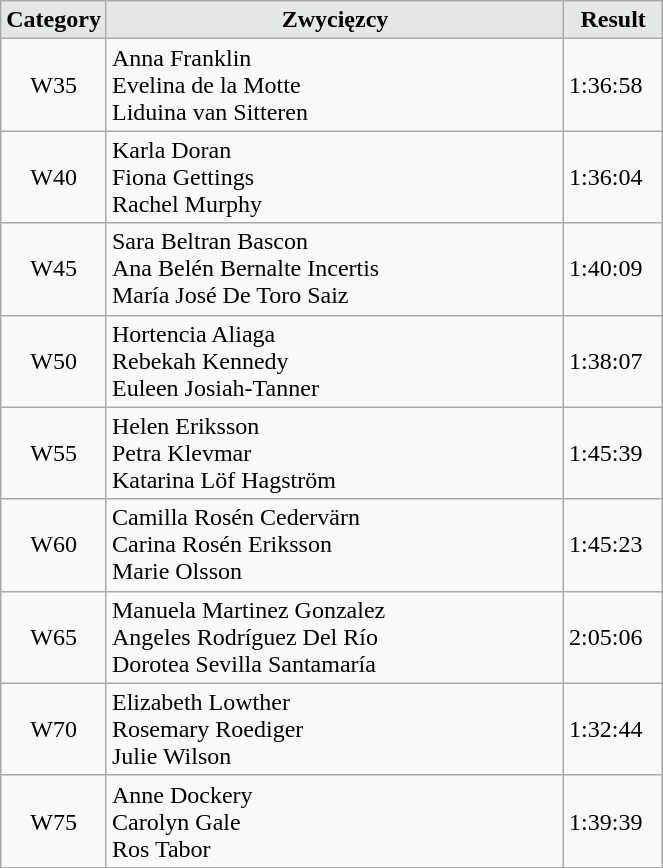<table class="wikitable" width=35%>
<tr>
<td width=15% align="center" bgcolor=#E3E7E6><strong>Category</strong></td>
<td align="center" bgcolor=#E3E7E6> <strong>Zwycięzcy</strong></td>
<td width=15% align="center" bgcolor=#E3E7E6><strong>Result</strong></td>
</tr>
<tr>
<td align="center">W35</td>
<td> Anna Franklin<br> Evelina de la Motte<br> Liduina van Sitteren</td>
<td>1:36:58</td>
</tr>
<tr>
<td align="center">W40</td>
<td> Karla Doran<br> Fiona Gettings<br> Rachel Murphy</td>
<td>1:36:04</td>
</tr>
<tr>
<td align="center">W45</td>
<td> Sara Beltran Bascon<br> Ana Belén Bernalte Incertis<br> María José De Toro Saiz</td>
<td>1:40:09</td>
</tr>
<tr>
<td align="center">W50</td>
<td> Hortencia Aliaga<br> Rebekah Kennedy<br> Euleen Josiah-Tanner</td>
<td>1:38:07</td>
</tr>
<tr>
<td align="center">W55</td>
<td> Helen Eriksson<br> Petra Klevmar<br> Katarina Löf Hagström</td>
<td>1:45:39</td>
</tr>
<tr>
<td align="center">W60</td>
<td> Camilla Rosén Cedervärn<br> Carina Rosén Eriksson<br> Marie Olsson</td>
<td>1:45:23</td>
</tr>
<tr>
<td align="center">W65</td>
<td> Manuela Martinez Gonzalez<br> Angeles Rodríguez Del Río<br> Dorotea Sevilla Santamaría</td>
<td>2:05:06</td>
</tr>
<tr>
<td align="center">W70</td>
<td> Elizabeth Lowther<br> Rosemary Roediger<br> Julie Wilson</td>
<td>1:32:44</td>
</tr>
<tr>
<td align="center">W75</td>
<td> Anne Dockery<br> Carolyn Gale<br> Ros Tabor</td>
<td>1:39:39</td>
</tr>
</table>
